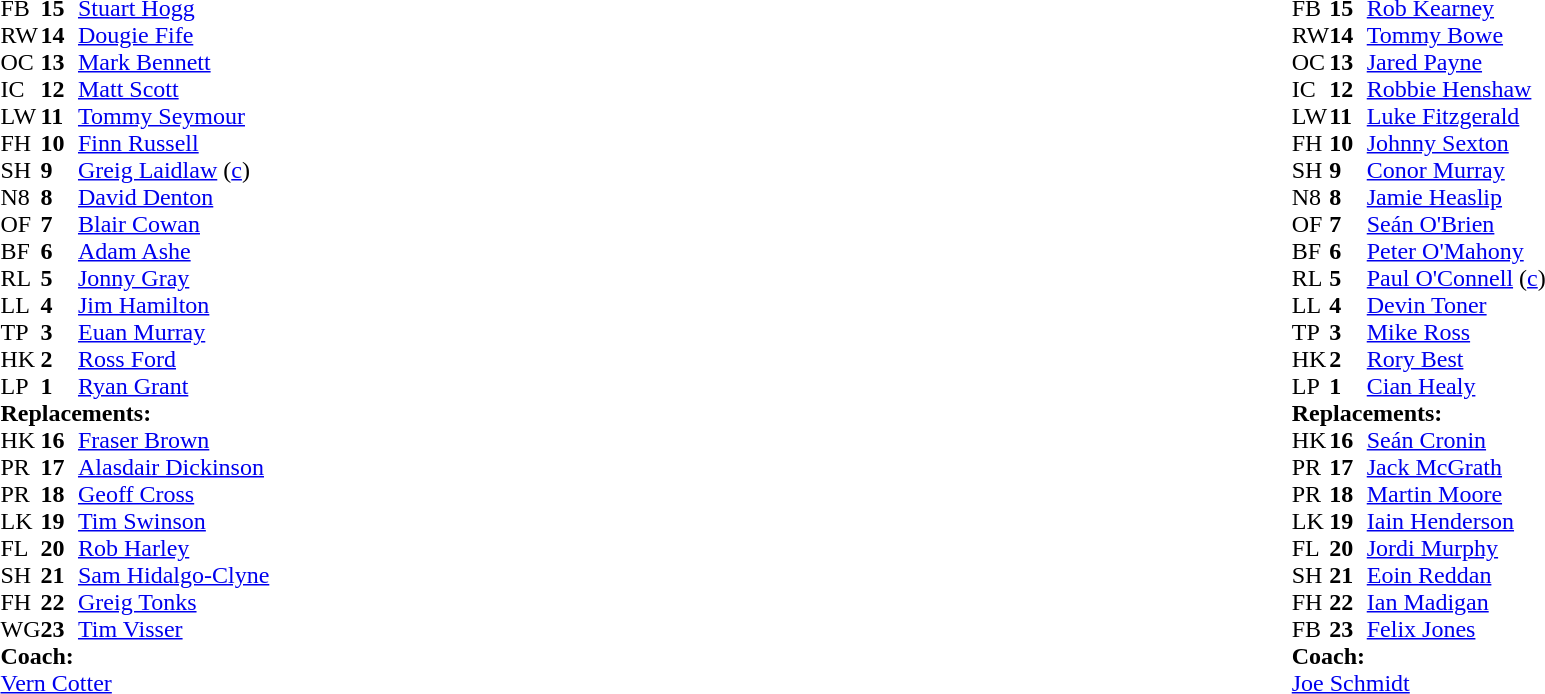<table style="width:100%">
<tr>
<td style="vertical-align:top; width:50%"><br><table cellspacing="0" cellpadding="0">
<tr>
<th width="25"></th>
<th width="25"></th>
</tr>
<tr>
<td>FB</td>
<td><strong>15</strong></td>
<td><a href='#'>Stuart Hogg</a></td>
</tr>
<tr>
<td>RW</td>
<td><strong>14</strong></td>
<td><a href='#'>Dougie Fife</a></td>
<td></td>
<td colspan=2></td>
</tr>
<tr>
<td>OC</td>
<td><strong>13</strong></td>
<td><a href='#'>Mark Bennett</a></td>
<td></td>
<td></td>
<td></td>
<td></td>
</tr>
<tr>
<td>IC</td>
<td><strong>12</strong></td>
<td><a href='#'>Matt Scott</a></td>
<td></td>
<td></td>
</tr>
<tr>
<td>LW</td>
<td><strong>11</strong></td>
<td><a href='#'>Tommy Seymour</a></td>
</tr>
<tr>
<td>FH</td>
<td><strong>10</strong></td>
<td><a href='#'>Finn Russell</a></td>
</tr>
<tr>
<td>SH</td>
<td><strong>9</strong></td>
<td><a href='#'>Greig Laidlaw</a> (<a href='#'>c</a>)</td>
<td></td>
<td></td>
</tr>
<tr>
<td>N8</td>
<td><strong>8</strong></td>
<td><a href='#'>David Denton</a></td>
</tr>
<tr>
<td>OF</td>
<td><strong>7</strong></td>
<td><a href='#'>Blair Cowan</a></td>
</tr>
<tr>
<td>BF</td>
<td><strong>6</strong></td>
<td><a href='#'>Adam Ashe</a></td>
<td></td>
<td></td>
</tr>
<tr>
<td>RL</td>
<td><strong>5</strong></td>
<td><a href='#'>Jonny Gray</a></td>
</tr>
<tr>
<td>LL</td>
<td><strong>4</strong></td>
<td><a href='#'>Jim Hamilton</a></td>
<td></td>
<td></td>
</tr>
<tr>
<td>TP</td>
<td><strong>3</strong></td>
<td><a href='#'>Euan Murray</a></td>
<td></td>
<td></td>
</tr>
<tr>
<td>HK</td>
<td><strong>2</strong></td>
<td><a href='#'>Ross Ford</a></td>
<td></td>
<td></td>
</tr>
<tr>
<td>LP</td>
<td><strong>1</strong></td>
<td><a href='#'>Ryan Grant</a></td>
<td></td>
<td></td>
</tr>
<tr>
<td colspan=3><strong>Replacements:</strong></td>
</tr>
<tr>
<td>HK</td>
<td><strong>16</strong></td>
<td><a href='#'>Fraser Brown</a></td>
<td></td>
<td></td>
</tr>
<tr>
<td>PR</td>
<td><strong>17</strong></td>
<td><a href='#'>Alasdair Dickinson</a></td>
<td></td>
<td></td>
</tr>
<tr>
<td>PR</td>
<td><strong>18</strong></td>
<td><a href='#'>Geoff Cross</a></td>
<td></td>
<td></td>
</tr>
<tr>
<td>LK</td>
<td><strong>19</strong></td>
<td><a href='#'>Tim Swinson</a></td>
<td></td>
<td></td>
</tr>
<tr>
<td>FL</td>
<td><strong>20</strong></td>
<td><a href='#'>Rob Harley</a></td>
<td></td>
<td></td>
</tr>
<tr>
<td>SH</td>
<td><strong>21</strong></td>
<td><a href='#'>Sam Hidalgo-Clyne</a></td>
<td></td>
<td></td>
</tr>
<tr>
<td>FH</td>
<td><strong>22</strong></td>
<td><a href='#'>Greig Tonks</a></td>
<td></td>
<td></td>
</tr>
<tr>
<td>WG</td>
<td><strong>23</strong></td>
<td><a href='#'>Tim Visser</a></td>
<td></td>
<td></td>
<td></td>
<td></td>
</tr>
<tr>
<td colspan=3><strong>Coach:</strong></td>
</tr>
<tr>
<td colspan="4"> <a href='#'>Vern Cotter</a></td>
</tr>
</table>
</td>
<td style="vertical-align:top"></td>
<td style="vertical-align:top; width:50%"><br><table cellspacing="0" cellpadding="0" style="margin:auto">
<tr>
<th width="25"></th>
<th width="25"></th>
</tr>
<tr>
<td>FB</td>
<td><strong>15</strong></td>
<td><a href='#'>Rob Kearney</a></td>
</tr>
<tr>
<td>RW</td>
<td><strong>14</strong></td>
<td><a href='#'>Tommy Bowe</a></td>
</tr>
<tr>
<td>OC</td>
<td><strong>13</strong></td>
<td><a href='#'>Jared Payne</a></td>
</tr>
<tr>
<td>IC</td>
<td><strong>12</strong></td>
<td><a href='#'>Robbie Henshaw</a></td>
</tr>
<tr>
<td>LW</td>
<td><strong>11</strong></td>
<td><a href='#'>Luke Fitzgerald</a></td>
</tr>
<tr>
<td>FH</td>
<td><strong>10</strong></td>
<td><a href='#'>Johnny Sexton</a></td>
<td></td>
<td></td>
</tr>
<tr>
<td>SH</td>
<td><strong>9</strong></td>
<td><a href='#'>Conor Murray</a></td>
<td></td>
<td></td>
</tr>
<tr>
<td>N8</td>
<td><strong>8</strong></td>
<td><a href='#'>Jamie Heaslip</a></td>
</tr>
<tr>
<td>OF</td>
<td><strong>7</strong></td>
<td><a href='#'>Seán O'Brien</a></td>
<td></td>
<td></td>
</tr>
<tr>
<td>BF</td>
<td><strong>6</strong></td>
<td><a href='#'>Peter O'Mahony</a></td>
</tr>
<tr>
<td>RL</td>
<td><strong>5</strong></td>
<td><a href='#'>Paul O'Connell</a> (<a href='#'>c</a>)</td>
</tr>
<tr>
<td>LL</td>
<td><strong>4</strong></td>
<td><a href='#'>Devin Toner</a></td>
<td></td>
<td></td>
</tr>
<tr>
<td>TP</td>
<td><strong>3</strong></td>
<td><a href='#'>Mike Ross</a></td>
<td></td>
<td></td>
</tr>
<tr>
<td>HK</td>
<td><strong>2</strong></td>
<td><a href='#'>Rory Best</a></td>
<td></td>
<td></td>
</tr>
<tr>
<td>LP</td>
<td><strong>1</strong></td>
<td><a href='#'>Cian Healy</a></td>
<td></td>
<td></td>
</tr>
<tr>
<td colspan=3><strong>Replacements:</strong></td>
</tr>
<tr>
<td>HK</td>
<td><strong>16</strong></td>
<td><a href='#'>Seán Cronin</a></td>
<td></td>
<td></td>
</tr>
<tr>
<td>PR</td>
<td><strong>17</strong></td>
<td><a href='#'>Jack McGrath</a></td>
<td></td>
<td></td>
</tr>
<tr>
<td>PR</td>
<td><strong>18</strong></td>
<td><a href='#'>Martin Moore</a></td>
<td></td>
<td></td>
</tr>
<tr>
<td>LK</td>
<td><strong>19</strong></td>
<td><a href='#'>Iain Henderson</a></td>
<td></td>
<td></td>
</tr>
<tr>
<td>FL</td>
<td><strong>20</strong></td>
<td><a href='#'>Jordi Murphy</a></td>
<td></td>
<td></td>
</tr>
<tr>
<td>SH</td>
<td><strong>21</strong></td>
<td><a href='#'>Eoin Reddan</a></td>
<td></td>
<td></td>
</tr>
<tr>
<td>FH</td>
<td><strong>22</strong></td>
<td><a href='#'>Ian Madigan</a></td>
<td></td>
<td></td>
</tr>
<tr>
<td>FB</td>
<td><strong>23</strong></td>
<td><a href='#'>Felix Jones</a></td>
</tr>
<tr>
<td colspan=3><strong>Coach:</strong></td>
</tr>
<tr>
<td colspan="4"> <a href='#'>Joe Schmidt</a></td>
</tr>
</table>
</td>
</tr>
</table>
